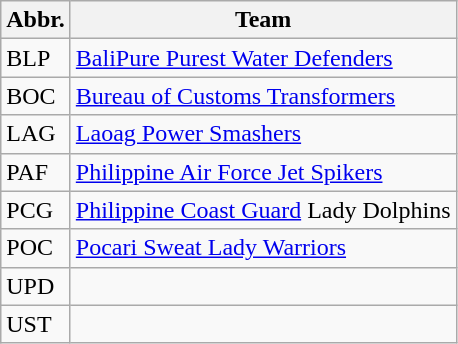<table class="wikitable">
<tr>
<th>Abbr.</th>
<th>Team</th>
</tr>
<tr>
<td>BLP</td>
<td><a href='#'>BaliPure Purest Water Defenders</a></td>
</tr>
<tr>
<td>BOC</td>
<td><a href='#'>Bureau of Customs Transformers</a></td>
</tr>
<tr>
<td>LAG</td>
<td><a href='#'>Laoag Power Smashers</a></td>
</tr>
<tr>
<td>PAF</td>
<td><a href='#'>Philippine Air Force Jet Spikers</a></td>
</tr>
<tr>
<td>PCG</td>
<td><a href='#'>Philippine Coast Guard</a> Lady Dolphins</td>
</tr>
<tr>
<td>POC</td>
<td><a href='#'>Pocari Sweat Lady Warriors</a></td>
</tr>
<tr>
<td>UPD</td>
<td></td>
</tr>
<tr>
<td>UST</td>
<td></td>
</tr>
</table>
